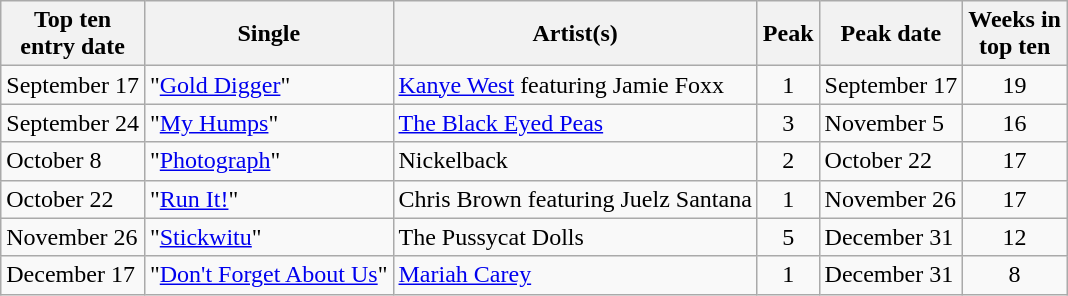<table class="wikitable sortable">
<tr>
<th>Top ten<br>entry date</th>
<th>Single</th>
<th>Artist(s)</th>
<th data-sort-type="number">Peak</th>
<th>Peak date</th>
<th data-sort-type="number">Weeks in<br>top ten</th>
</tr>
<tr>
<td>September 17</td>
<td>"<a href='#'>Gold Digger</a>"</td>
<td><a href='#'>Kanye West</a> featuring Jamie Foxx</td>
<td align="center">1</td>
<td>September 17</td>
<td align="center">19</td>
</tr>
<tr>
<td>September 24</td>
<td>"<a href='#'>My Humps</a>"</td>
<td><a href='#'>The Black Eyed Peas</a></td>
<td align="center">3</td>
<td>November 5</td>
<td align="center">16</td>
</tr>
<tr>
<td>October 8</td>
<td>"<a href='#'>Photograph</a>"</td>
<td>Nickelback</td>
<td align="center">2</td>
<td>October 22</td>
<td align="center">17</td>
</tr>
<tr>
<td>October 22</td>
<td>"<a href='#'>Run It!</a>"</td>
<td>Chris Brown featuring Juelz Santana</td>
<td align="center">1</td>
<td>November 26</td>
<td align="center">17</td>
</tr>
<tr>
<td>November 26</td>
<td>"<a href='#'>Stickwitu</a>"</td>
<td>The Pussycat Dolls</td>
<td align="center">5</td>
<td>December 31</td>
<td align="center">12</td>
</tr>
<tr>
<td>December 17</td>
<td>"<a href='#'>Don't Forget About Us</a>"</td>
<td><a href='#'>Mariah Carey</a></td>
<td align="center">1</td>
<td>December 31</td>
<td align="center">8</td>
</tr>
</table>
